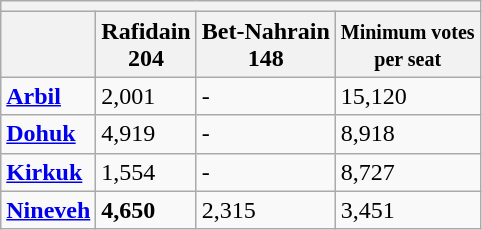<table class="wikitable">
<tr>
<th colspan="4"></th>
</tr>
<tr>
<th></th>
<th>Rafidain<br>204</th>
<th>Bet-Nahrain<br>148</th>
<th><small>Minimum votes<br> per seat</small></th>
</tr>
<tr>
<td><strong><a href='#'>Arbil</a></strong></td>
<td>2,001</td>
<td>-</td>
<td>15,120</td>
</tr>
<tr>
<td><strong><a href='#'>Dohuk</a></strong></td>
<td>4,919</td>
<td>-</td>
<td>8,918</td>
</tr>
<tr>
<td><strong><a href='#'>Kirkuk</a></strong></td>
<td>1,554</td>
<td>-</td>
<td>8,727</td>
</tr>
<tr>
<td><strong><a href='#'>Nineveh</a></strong></td>
<td><strong>4,650</strong></td>
<td>2,315</td>
<td>3,451</td>
</tr>
</table>
